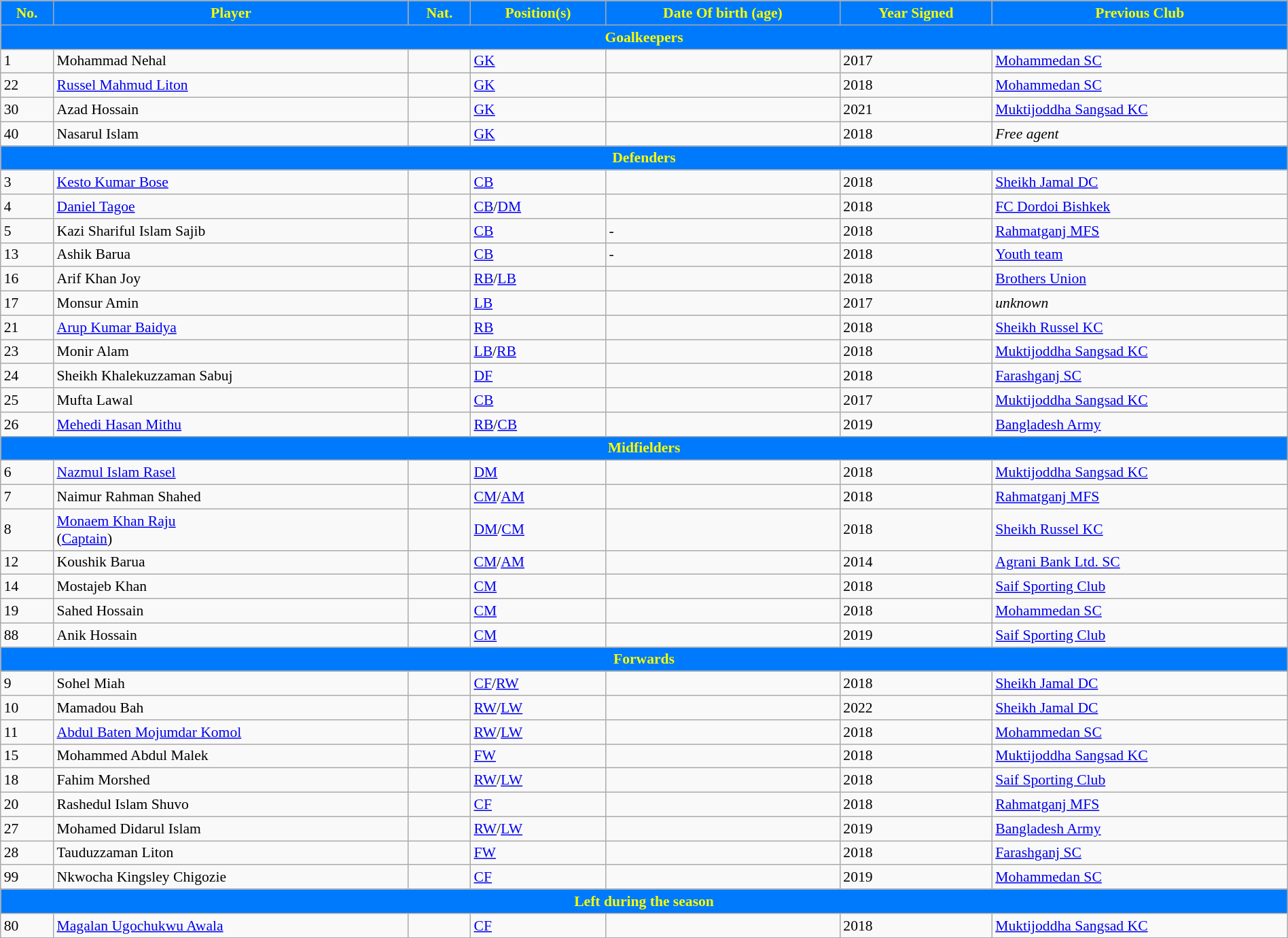<table class="wikitable sortable" style="text-align:left; font-size:90%; width:100%">
<tr>
<th style="background:#007AFC; color:#FBFD00; text-align:center;">No.</th>
<th style="background:#007AFC; color:#FBFD00; text-align:center;">Player</th>
<th style="background:#007AFC; color:#FBFD00; text-align:center;">Nat.</th>
<th style="background:#007AFC; color:#FBFD00; text-align:center;">Position(s)</th>
<th style="background:#007AFC; color:#FBFD00; text-align:center;">Date Of birth (age)</th>
<th style="background:#007AFC; color:#FBFD00; text-align:center;">Year Signed</th>
<th style="background:#007AFC; color:#FBFD00; text-align:center;">Previous Club</th>
</tr>
<tr>
<th colspan="7" style="background:#007AFC; color:#FBFD00; text-align:center"><strong>Goalkeepers</strong></th>
</tr>
<tr>
<td>1</td>
<td>Mohammad Nehal</td>
<td></td>
<td><a href='#'>GK</a></td>
<td></td>
<td>2017</td>
<td><a href='#'>Mohammedan SC</a></td>
</tr>
<tr>
<td>22</td>
<td><a href='#'>Russel Mahmud Liton</a></td>
<td></td>
<td><a href='#'>GK</a></td>
<td></td>
<td>2018</td>
<td><a href='#'>Mohammedan SC</a></td>
</tr>
<tr>
<td>30</td>
<td>Azad Hossain</td>
<td></td>
<td><a href='#'>GK</a></td>
<td></td>
<td>2021</td>
<td><a href='#'>Muktijoddha Sangsad KC</a></td>
</tr>
<tr>
<td>40</td>
<td>Nasarul Islam</td>
<td></td>
<td><a href='#'>GK</a></td>
<td></td>
<td>2018</td>
<td><em>Free agent</em></td>
</tr>
<tr>
<th colspan="7" style="background:#007AFC; color:#FBFD00; text-align:center"><strong>Defenders</strong></th>
</tr>
<tr>
<td>3</td>
<td><a href='#'>Kesto Kumar Bose</a></td>
<td></td>
<td><a href='#'>CB</a></td>
<td></td>
<td>2018</td>
<td><a href='#'>Sheikh Jamal DC</a></td>
</tr>
<tr>
<td>4</td>
<td><a href='#'>Daniel Tagoe</a></td>
<td></td>
<td><a href='#'>CB</a>/<a href='#'>DM</a></td>
<td></td>
<td>2018</td>
<td> <a href='#'>FC Dordoi Bishkek</a></td>
</tr>
<tr>
<td>5</td>
<td>Kazi Shariful Islam Sajib</td>
<td></td>
<td><a href='#'>CB</a></td>
<td>-</td>
<td>2018</td>
<td><a href='#'>Rahmatganj MFS</a></td>
</tr>
<tr>
<td>13</td>
<td>Ashik Barua</td>
<td></td>
<td><a href='#'>CB</a></td>
<td>-</td>
<td>2018</td>
<td><a href='#'>Youth team</a></td>
</tr>
<tr>
<td>16</td>
<td>Arif Khan Joy</td>
<td></td>
<td><a href='#'>RB</a>/<a href='#'>LB</a></td>
<td></td>
<td>2018</td>
<td><a href='#'>Brothers Union</a></td>
</tr>
<tr>
<td>17</td>
<td>Monsur Amin</td>
<td></td>
<td><a href='#'>LB</a></td>
<td></td>
<td>2017</td>
<td><em>unknown</em></td>
</tr>
<tr>
<td>21</td>
<td><a href='#'>Arup Kumar Baidya</a></td>
<td></td>
<td><a href='#'>RB</a></td>
<td></td>
<td>2018</td>
<td><a href='#'>Sheikh Russel KC</a></td>
</tr>
<tr>
<td>23</td>
<td>Monir Alam</td>
<td></td>
<td><a href='#'>LB</a>/<a href='#'>RB</a></td>
<td></td>
<td>2018</td>
<td><a href='#'>Muktijoddha Sangsad KC</a></td>
</tr>
<tr>
<td>24</td>
<td>Sheikh Khalekuzzaman Sabuj</td>
<td></td>
<td><a href='#'>DF</a></td>
<td></td>
<td>2018</td>
<td><a href='#'>Farashganj SC</a></td>
</tr>
<tr>
<td>25</td>
<td>Mufta Lawal</td>
<td></td>
<td><a href='#'>CB</a></td>
<td></td>
<td>2017</td>
<td><a href='#'>Muktijoddha Sangsad KC</a></td>
</tr>
<tr>
<td>26</td>
<td><a href='#'>Mehedi Hasan Mithu</a></td>
<td></td>
<td><a href='#'>RB</a>/<a href='#'>CB</a></td>
<td></td>
<td>2019</td>
<td><a href='#'>Bangladesh Army</a></td>
</tr>
<tr>
<th colspan="7" style="background:#007AFC; color:#FBFD00; text-align:center"><strong>Midfielders</strong></th>
</tr>
<tr>
<td>6</td>
<td><a href='#'>Nazmul Islam Rasel</a></td>
<td></td>
<td><a href='#'>DM</a></td>
<td></td>
<td>2018</td>
<td><a href='#'>Muktijoddha Sangsad KC</a></td>
</tr>
<tr>
<td>7</td>
<td>Naimur Rahman Shahed</td>
<td></td>
<td><a href='#'>CM</a>/<a href='#'>AM</a></td>
<td></td>
<td>2018</td>
<td><a href='#'>Rahmatganj MFS</a></td>
</tr>
<tr>
<td>8</td>
<td><a href='#'>Monaem Khan Raju</a><br>(<a href='#'>Captain</a>)</td>
<td></td>
<td><a href='#'>DM</a>/<a href='#'>CM</a></td>
<td></td>
<td>2018</td>
<td><a href='#'>Sheikh Russel KC</a></td>
</tr>
<tr>
<td>12</td>
<td>Koushik Barua</td>
<td></td>
<td><a href='#'>CM</a>/<a href='#'>AM</a></td>
<td></td>
<td>2014</td>
<td><a href='#'>Agrani Bank Ltd. SC</a></td>
</tr>
<tr>
<td>14</td>
<td>Mostajeb Khan</td>
<td></td>
<td><a href='#'>CM</a></td>
<td></td>
<td>2018</td>
<td><a href='#'>Saif Sporting Club</a></td>
</tr>
<tr>
<td>19</td>
<td>Sahed Hossain</td>
<td></td>
<td><a href='#'>CM</a></td>
<td></td>
<td>2018</td>
<td><a href='#'>Mohammedan SC</a></td>
</tr>
<tr>
<td>88</td>
<td>Anik Hossain</td>
<td></td>
<td><a href='#'>CM</a></td>
<td></td>
<td>2019</td>
<td><a href='#'>Saif Sporting Club</a></td>
</tr>
<tr>
<th colspan="7" style="background:#007AFC; color:#FBFD00; text-align:center"><strong>Forwards</strong></th>
</tr>
<tr>
<td>9</td>
<td>Sohel Miah</td>
<td></td>
<td><a href='#'>CF</a>/<a href='#'>RW</a></td>
<td></td>
<td>2018</td>
<td><a href='#'>Sheikh Jamal DC</a></td>
</tr>
<tr>
<td>10</td>
<td>Mamadou Bah</td>
<td></td>
<td><a href='#'>RW</a>/<a href='#'>LW</a></td>
<td></td>
<td>2022</td>
<td><a href='#'>Sheikh Jamal DC</a></td>
</tr>
<tr>
<td>11</td>
<td><a href='#'>Abdul Baten Mojumdar Komol</a></td>
<td></td>
<td><a href='#'>RW</a>/<a href='#'>LW</a></td>
<td></td>
<td>2018</td>
<td><a href='#'>Mohammedan SC</a></td>
</tr>
<tr>
<td>15</td>
<td>Mohammed Abdul Malek</td>
<td></td>
<td><a href='#'>FW</a></td>
<td></td>
<td>2018</td>
<td><a href='#'>Muktijoddha Sangsad KC</a></td>
</tr>
<tr>
<td>18</td>
<td>Fahim Morshed</td>
<td></td>
<td><a href='#'>RW</a>/<a href='#'>LW</a></td>
<td></td>
<td>2018</td>
<td><a href='#'>Saif Sporting Club</a></td>
</tr>
<tr>
<td>20</td>
<td>Rashedul Islam Shuvo</td>
<td></td>
<td><a href='#'>CF</a></td>
<td></td>
<td>2018</td>
<td><a href='#'>Rahmatganj MFS</a></td>
</tr>
<tr>
<td>27</td>
<td>Mohamed Didarul Islam</td>
<td></td>
<td><a href='#'>RW</a>/<a href='#'>LW</a></td>
<td></td>
<td>2019</td>
<td><a href='#'>Bangladesh Army</a></td>
</tr>
<tr>
<td>28</td>
<td>Tauduzzaman Liton</td>
<td></td>
<td><a href='#'>FW</a></td>
<td></td>
<td>2018</td>
<td><a href='#'>Farashganj SC</a></td>
</tr>
<tr>
<td>99</td>
<td>Nkwocha Kingsley Chigozie</td>
<td></td>
<td><a href='#'>CF</a></td>
<td></td>
<td>2019</td>
<td><a href='#'>Mohammedan SC</a></td>
</tr>
<tr>
<th colspan="9" style="background:#007AFC; color:#FBFD00; text-align:center"><strong>Left during the season</strong></th>
</tr>
<tr>
<td>80</td>
<td><a href='#'>Magalan Ugochukwu Awala</a></td>
<td></td>
<td><a href='#'>CF</a></td>
<td></td>
<td>2018</td>
<td><a href='#'>Muktijoddha Sangsad KC</a></td>
</tr>
</table>
